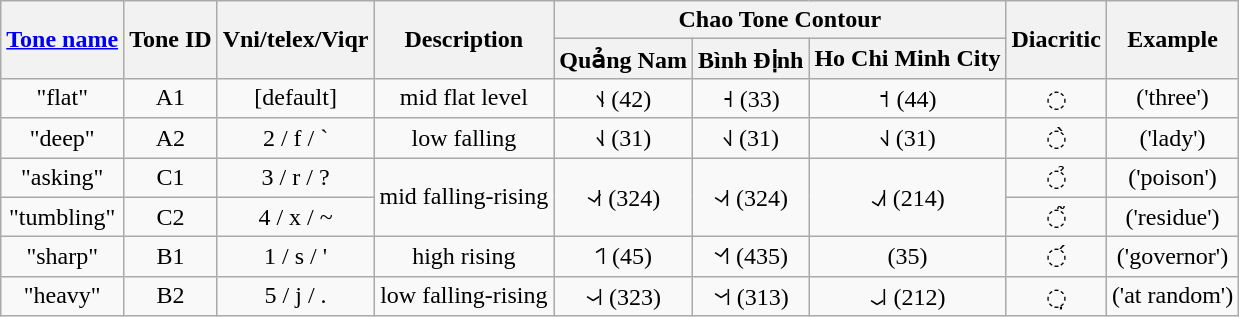<table class="wikitable" style="text-align: center;">
<tr>
<th rowspan="2"><a href='#'>Tone name</a></th>
<th rowspan="2">Tone ID</th>
<th rowspan="2">Vni/telex/Viqr</th>
<th rowspan="2">Description</th>
<th colspan="3">Chao Tone Contour</th>
<th rowspan="2">Diacritic</th>
<th rowspan="2">Example</th>
</tr>
<tr>
<th>Quảng Nam</th>
<th>Bình Định</th>
<th>Ho Chi Minh City</th>
</tr>
<tr>
<td> "flat"</td>
<td>A1</td>
<td>[default]</td>
<td>mid flat level</td>
<td>˦˨ (42)</td>
<td>˧ (33)</td>
<td>˦ (44)</td>
<td style="text-align: center;">◌</td>
<td> ('three')</td>
</tr>
<tr>
<td> "deep"</td>
<td>A2</td>
<td>2 / f / `</td>
<td>low falling</td>
<td>˧˩ (31)</td>
<td>˧˩ (31)</td>
<td>˧˩ (31)</td>
<td style="text-align: center;">◌̀</td>
<td> ('lady')</td>
</tr>
<tr>
<td> "asking"</td>
<td>C1</td>
<td>3 / r / ?</td>
<td rowspan="2">mid falling-rising</td>
<td rowspan="2">˧˨˦ (324)</td>
<td rowspan="2">˧˨˦ (324)</td>
<td rowspan="2">˨˩˦ (214)</td>
<td>◌̉</td>
<td> ('poison')</td>
</tr>
<tr>
<td> "tumbling"</td>
<td>C2</td>
<td>4 / x / ~</td>
<td>◌̃</td>
<td> ('residue')</td>
</tr>
<tr>
<td> "sharp"</td>
<td>B1</td>
<td>1 / s / '</td>
<td>high rising</td>
<td>˦˥ (45)</td>
<td>˦˧˥ (435)</td>
<td> (35)</td>
<td style="text-align: center;">◌́</td>
<td> ('governor')</td>
</tr>
<tr>
<td> "heavy"</td>
<td>B2</td>
<td>5 / j / .</td>
<td>low falling-rising</td>
<td>˧˨˧ (323)</td>
<td>˦˧˦ (313)</td>
<td>˨˩˨ (212)</td>
<td style="text-align: center;">◌̣</td>
<td> ('at random')</td>
</tr>
</table>
